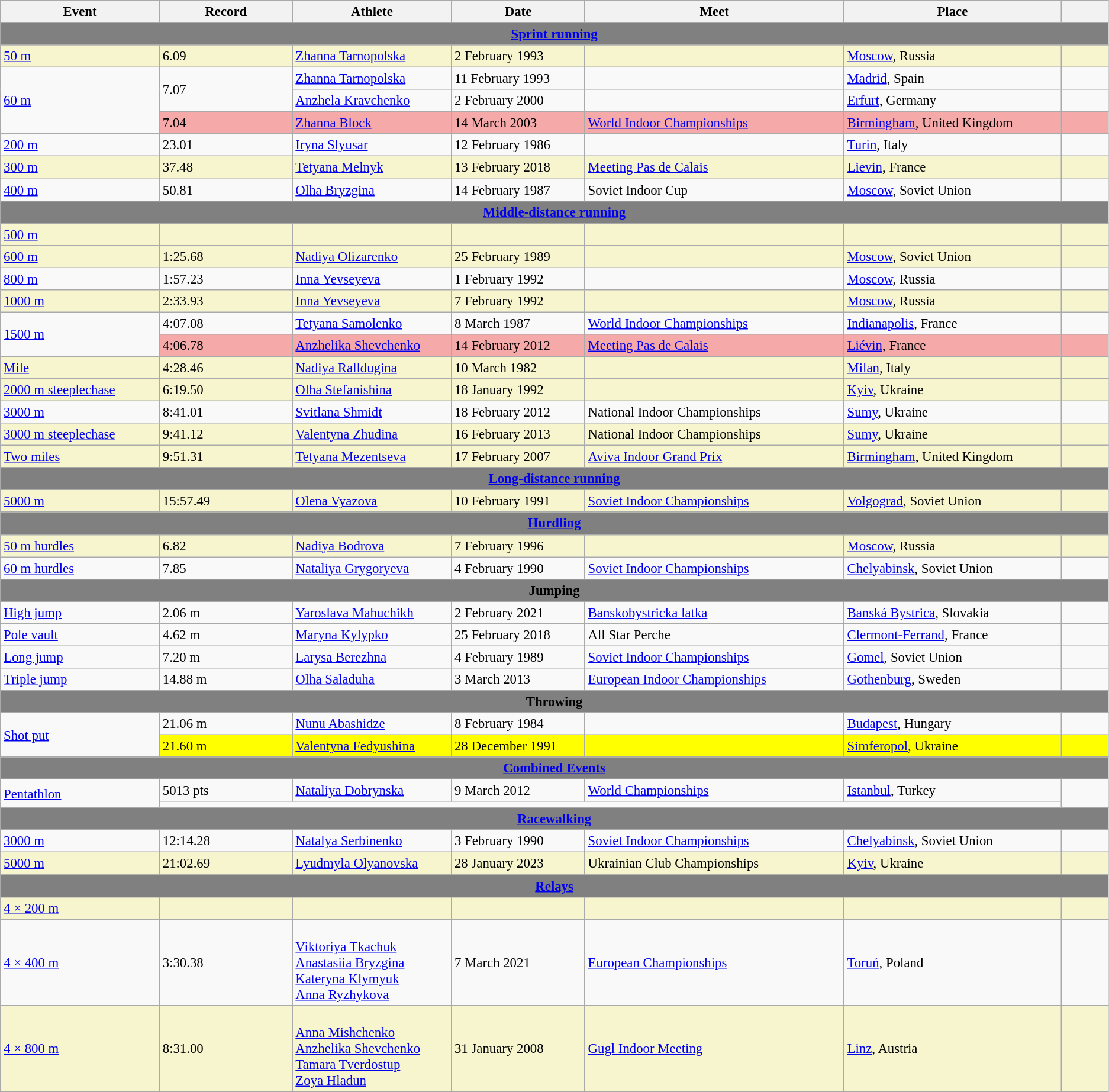<table class="wikitable" style="font-size:95%">
<tr>
<th width=180>Event</th>
<th width=150>Record</th>
<th width=180>Athlete</th>
<th width=150>Date</th>
<th width=300>Meet</th>
<th width=250>Place</th>
<th width=50></th>
</tr>
<tr bgcolor="#808080">
<td colspan=8, align=center><strong><a href='#'>Sprint running</a></strong></td>
</tr>
<tr style="background:#f6F5CE;">
<td><a href='#'>50 m</a></td>
<td>6.09</td>
<td><a href='#'>Zhanna Tarnopolska</a></td>
<td>2 February 1993</td>
<td></td>
<td><a href='#'>Moscow</a>, Russia</td>
<td></td>
</tr>
<tr>
<td rowspan=3><a href='#'>60 m</a></td>
<td rowspan=2>7.07</td>
<td><a href='#'>Zhanna Tarnopolska</a></td>
<td>11 February 1993</td>
<td></td>
<td><a href='#'>Madrid</a>, Spain</td>
<td></td>
</tr>
<tr>
<td><a href='#'>Anzhela Kravchenko</a></td>
<td>2 February 2000</td>
<td></td>
<td><a href='#'>Erfurt</a>, Germany</td>
<td></td>
</tr>
<tr bgcolor=#F5A9A9>
<td>7.04</td>
<td><a href='#'>Zhanna Block</a></td>
<td>14 March 2003</td>
<td><a href='#'>World Indoor Championships</a></td>
<td><a href='#'>Birmingham</a>, United Kingdom</td>
<td></td>
</tr>
<tr>
<td><a href='#'>200 m</a></td>
<td>23.01</td>
<td><a href='#'>Iryna Slyusar</a></td>
<td>12 February 1986</td>
<td></td>
<td><a href='#'>Turin</a>, Italy</td>
<td></td>
</tr>
<tr style="background:#f6F5CE;">
<td><a href='#'>300 m</a></td>
<td>37.48</td>
<td><a href='#'>Tetyana Melnyk</a></td>
<td>13 February 2018</td>
<td><a href='#'>Meeting Pas de Calais</a></td>
<td><a href='#'>Lievin</a>, France</td>
<td align=center></td>
</tr>
<tr>
<td><a href='#'>400 m</a></td>
<td>50.81</td>
<td><a href='#'>Olha Bryzgina</a></td>
<td>14 February 1987</td>
<td>Soviet Indoor Cup</td>
<td><a href='#'>Moscow</a>, Soviet Union</td>
<td></td>
</tr>
<tr bgcolor="#808080">
<td colspan=8, align=center><strong><a href='#'>Middle-distance running</a></strong></td>
</tr>
<tr style="background:#f6F5CE;">
<td><a href='#'>500 m</a></td>
<td></td>
<td></td>
<td></td>
<td></td>
<td></td>
<td></td>
</tr>
<tr style="background:#f6F5CE;">
<td><a href='#'>600 m</a></td>
<td>1:25.68</td>
<td><a href='#'>Nadiya Olizarenko</a></td>
<td>25 February 1989</td>
<td></td>
<td><a href='#'>Moscow</a>, Soviet Union</td>
<td></td>
</tr>
<tr>
<td><a href='#'>800 m</a></td>
<td>1:57.23</td>
<td><a href='#'>Inna Yevseyeva</a></td>
<td>1 February 1992</td>
<td></td>
<td><a href='#'>Moscow</a>, Russia</td>
<td></td>
</tr>
<tr style="background:#f6F5CE;">
<td><a href='#'>1000 m</a></td>
<td>2:33.93</td>
<td><a href='#'>Inna Yevseyeva</a></td>
<td>7 February 1992</td>
<td></td>
<td><a href='#'>Moscow</a>, Russia</td>
<td></td>
</tr>
<tr>
<td rowspan=2><a href='#'>1500 m</a></td>
<td>4:07.08</td>
<td><a href='#'>Tetyana Samolenko</a></td>
<td>8 March 1987</td>
<td><a href='#'>World Indoor Championships</a></td>
<td><a href='#'>Indianapolis</a>, France</td>
<td></td>
</tr>
<tr bgcolor=#F5A9A9>
<td>4:06.78</td>
<td><a href='#'>Anzhelika Shevchenko</a></td>
<td>14 February 2012</td>
<td><a href='#'>Meeting Pas de Calais</a></td>
<td><a href='#'>Liévin</a>, France</td>
<td align=center></td>
</tr>
<tr style="background:#f6F5CE;">
<td><a href='#'>Mile</a></td>
<td>4:28.46</td>
<td><a href='#'>Nadiya Ralldugina</a></td>
<td>10 March 1982</td>
<td></td>
<td><a href='#'>Milan</a>, Italy</td>
<td></td>
</tr>
<tr style="background:#f6F5CE;">
<td><a href='#'>2000 m steeplechase</a></td>
<td>6:19.50</td>
<td><a href='#'>Olha Stefanishina</a></td>
<td>18 January 1992</td>
<td></td>
<td><a href='#'>Kyiv</a>, Ukraine</td>
<td></td>
</tr>
<tr>
<td><a href='#'>3000 m</a></td>
<td>8:41.01</td>
<td><a href='#'>Svitlana Shmidt</a></td>
<td>18 February 2012</td>
<td>National Indoor Championships</td>
<td><a href='#'>Sumy</a>, Ukraine</td>
<td></td>
</tr>
<tr style="background:#f6F5CE;">
<td><a href='#'>3000 m steeplechase</a></td>
<td>9:41.12</td>
<td><a href='#'>Valentyna Zhudina</a></td>
<td>16 February 2013</td>
<td>National Indoor Championships</td>
<td><a href='#'>Sumy</a>, Ukraine</td>
<td align=center></td>
</tr>
<tr style="background:#f6F5CE;">
<td><a href='#'>Two miles</a></td>
<td>9:51.31</td>
<td><a href='#'>Tetyana Mezentseva</a></td>
<td>17 February 2007</td>
<td><a href='#'>Aviva Indoor Grand Prix</a></td>
<td><a href='#'>Birmingham</a>, United Kingdom</td>
<td></td>
</tr>
<tr bgcolor="#808080">
<td colspan=8, align=center><strong><a href='#'>Long-distance running</a></strong></td>
</tr>
<tr style="background:#f6F5CE;">
<td><a href='#'>5000 m</a></td>
<td>15:57.49</td>
<td><a href='#'>Olena Vyazova</a></td>
<td>10 February 1991</td>
<td><a href='#'>Soviet Indoor Championships</a></td>
<td><a href='#'>Volgograd</a>, Soviet Union</td>
<td></td>
</tr>
<tr bgcolor="#808080">
<td colspan=8, align=center><strong><a href='#'>Hurdling</a></strong></td>
</tr>
<tr style="background:#f6F5CE;">
<td><a href='#'>50 m hurdles</a></td>
<td>6.82</td>
<td><a href='#'>Nadiya Bodrova</a></td>
<td>7 February 1996</td>
<td></td>
<td><a href='#'>Moscow</a>, Russia</td>
<td></td>
</tr>
<tr>
<td><a href='#'>60 m hurdles</a></td>
<td>7.85</td>
<td><a href='#'>Nataliya Grygoryeva</a></td>
<td>4 February 1990</td>
<td><a href='#'>Soviet Indoor Championships</a></td>
<td><a href='#'>Chelyabinsk</a>, Soviet Union</td>
<td></td>
</tr>
<tr bgcolor="#808080">
<td colspan=8, align=center><strong>Jumping</strong></td>
</tr>
<tr>
<td><a href='#'>High jump</a></td>
<td>2.06 m</td>
<td><a href='#'>Yaroslava Mahuchikh</a></td>
<td>2 February 2021</td>
<td><a href='#'>Banskobystricka latka</a></td>
<td><a href='#'>Banská Bystrica</a>, Slovakia</td>
<td align=center></td>
</tr>
<tr>
<td><a href='#'>Pole vault</a></td>
<td>4.62 m</td>
<td><a href='#'>Maryna Kylypko</a></td>
<td>25 February 2018</td>
<td>All Star Perche</td>
<td><a href='#'>Clermont-Ferrand</a>, France</td>
<td align=center></td>
</tr>
<tr>
<td><a href='#'>Long jump</a></td>
<td>7.20 m</td>
<td><a href='#'>Larysa Berezhna</a></td>
<td>4 February 1989</td>
<td><a href='#'>Soviet Indoor Championships</a></td>
<td><a href='#'>Gomel</a>, Soviet Union</td>
<td></td>
</tr>
<tr>
<td><a href='#'>Triple jump</a></td>
<td>14.88 m</td>
<td><a href='#'>Olha Saladuha</a></td>
<td>3 March 2013</td>
<td><a href='#'>European Indoor Championships</a></td>
<td><a href='#'>Gothenburg</a>, Sweden</td>
<td align=center></td>
</tr>
<tr bgcolor="#808080">
<td colspan=8, align=center><strong>Throwing</strong></td>
</tr>
<tr>
<td rowspan=2><a href='#'>Shot put</a></td>
<td>21.06 m</td>
<td><a href='#'>Nunu Abashidze</a></td>
<td>8 February 1984</td>
<td></td>
<td><a href='#'>Budapest</a>, Hungary</td>
<td></td>
</tr>
<tr style="background:yellow;">
<td>21.60 m</td>
<td><a href='#'>Valentyna Fedyushina</a></td>
<td>28 December 1991</td>
<td></td>
<td><a href='#'>Simferopol</a>, Ukraine</td>
<td></td>
</tr>
<tr bgcolor="#808080">
<td colspan=8, align=center><strong><a href='#'>Combined Events</a></strong></td>
</tr>
<tr>
<td rowspan=2><a href='#'>Pentathlon</a></td>
<td>5013 pts</td>
<td><a href='#'>Nataliya Dobrynska</a></td>
<td>9 March 2012</td>
<td><a href='#'>World Championships</a></td>
<td><a href='#'>Istanbul</a>, Turkey</td>
<td rowspan=2, align=center></td>
</tr>
<tr>
<td colspan=5></td>
</tr>
<tr bgcolor="#808080">
<td colspan=8, align=center><strong><a href='#'>Racewalking</a></strong></td>
</tr>
<tr>
<td><a href='#'>3000 m</a></td>
<td>12:14.28</td>
<td><a href='#'>Natalya Serbinenko</a></td>
<td>3 February 1990</td>
<td><a href='#'>Soviet Indoor Championships</a></td>
<td><a href='#'>Chelyabinsk</a>, Soviet Union</td>
<td></td>
</tr>
<tr style="background:#f6F5CE;">
<td><a href='#'>5000 m</a></td>
<td>21:02.69</td>
<td><a href='#'>Lyudmyla Olyanovska</a></td>
<td>28 January 2023</td>
<td>Ukrainian Club Championships</td>
<td><a href='#'>Kyiv</a>, Ukraine</td>
<td></td>
</tr>
<tr bgcolor="#808080">
<td colspan=8, align=center><strong><a href='#'>Relays</a></strong></td>
</tr>
<tr style="background:#f6F5CE;">
<td><a href='#'>4 × 200 m</a></td>
<td></td>
<td></td>
<td></td>
<td></td>
<td></td>
<td></td>
</tr>
<tr>
<td><a href='#'>4 × 400 m</a></td>
<td>3:30.38</td>
<td><br><a href='#'>Viktoriya Tkachuk</a><br><a href='#'>Anastasiia Bryzgina</a><br><a href='#'>Kateryna Klymyuk</a><br><a href='#'>Anna Ryzhykova</a></td>
<td>7 March 2021</td>
<td><a href='#'>European Championships</a></td>
<td><a href='#'>Toruń</a>, Poland</td>
<td></td>
</tr>
<tr style="background:#f6F5CE;">
<td><a href='#'>4 × 800 m</a></td>
<td>8:31.00</td>
<td><br><a href='#'>Anna Mishchenko</a><br><a href='#'>Anzhelika Shevchenko</a><br><a href='#'>Tamara Tverdostup</a><br><a href='#'>Zoya Hladun</a></td>
<td>31 January 2008</td>
<td><a href='#'>Gugl Indoor Meeting</a></td>
<td><a href='#'>Linz</a>, Austria</td>
<td></td>
</tr>
</table>
